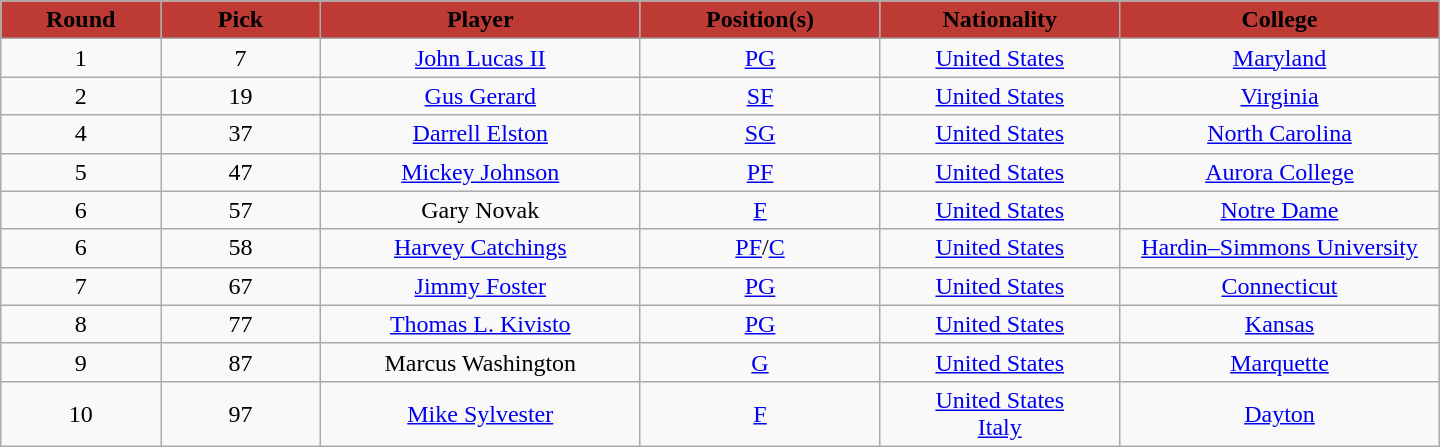<table class="wikitable sortable sortable">
<tr>
<th style="background:#BE3A35; color:#000000" width="10%">Round</th>
<th style="background:#BE3A35; color:#000000" width="10%">Pick</th>
<th style="background:#BE3A35; color:#000000" width="20%">Player</th>
<th style="background:#BE3A35; color:#000000" width="15%">Position(s)</th>
<th style="background:#BE3A35; color:#000000" width="15%">Nationality</th>
<th style="background:#BE3A35; color:#000000" width="20%">College</th>
</tr>
<tr style="text-align: center">
<td>1</td>
<td>7</td>
<td><a href='#'>John Lucas II</a></td>
<td><a href='#'>PG</a></td>
<td> <a href='#'>United States</a></td>
<td><a href='#'>Maryland</a></td>
</tr>
<tr style="text-align: center">
<td>2</td>
<td>19</td>
<td><a href='#'>Gus Gerard</a></td>
<td><a href='#'>SF</a></td>
<td> <a href='#'>United States</a></td>
<td><a href='#'>Virginia</a></td>
</tr>
<tr style="text-align: center">
<td>4</td>
<td>37</td>
<td><a href='#'>Darrell Elston</a></td>
<td><a href='#'>SG</a></td>
<td> <a href='#'>United States</a></td>
<td><a href='#'>North Carolina</a></td>
</tr>
<tr style="text-align: center">
<td>5</td>
<td>47</td>
<td><a href='#'>Mickey Johnson</a></td>
<td><a href='#'>PF</a></td>
<td> <a href='#'>United States</a></td>
<td><a href='#'>Aurora College</a></td>
</tr>
<tr style="text-align: center">
<td>6</td>
<td>57</td>
<td>Gary Novak</td>
<td><a href='#'>F</a></td>
<td> <a href='#'>United States</a></td>
<td><a href='#'>Notre Dame</a></td>
</tr>
<tr style="text-align: center">
<td>6</td>
<td>58</td>
<td><a href='#'>Harvey Catchings</a></td>
<td><a href='#'>PF</a>/<a href='#'>C</a></td>
<td> <a href='#'>United States</a></td>
<td><a href='#'>Hardin–Simmons University</a></td>
</tr>
<tr style="text-align: center">
<td>7</td>
<td>67</td>
<td><a href='#'>Jimmy Foster</a></td>
<td><a href='#'>PG</a></td>
<td> <a href='#'>United States</a></td>
<td><a href='#'>Connecticut</a></td>
</tr>
<tr style="text-align: center">
<td>8</td>
<td>77</td>
<td><a href='#'>Thomas L. Kivisto</a></td>
<td><a href='#'>PG</a></td>
<td> <a href='#'>United States</a></td>
<td><a href='#'>Kansas</a></td>
</tr>
<tr style="text-align: center">
<td>9</td>
<td>87</td>
<td>Marcus Washington</td>
<td><a href='#'>G</a></td>
<td> <a href='#'>United States</a></td>
<td><a href='#'>Marquette</a></td>
</tr>
<tr style="text-align: center">
<td>10</td>
<td>97</td>
<td><a href='#'>Mike Sylvester</a></td>
<td><a href='#'>F</a></td>
<td> <a href='#'>United States</a><br> <a href='#'>Italy</a></td>
<td><a href='#'>Dayton</a></td>
</tr>
</table>
